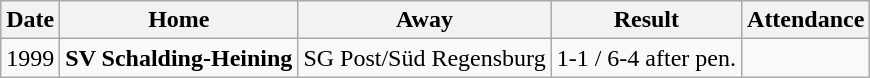<table class="wikitable">
<tr>
<th>Date</th>
<th>Home</th>
<th>Away</th>
<th>Result</th>
<th>Attendance</th>
</tr>
<tr align="center">
<td>1999</td>
<td><strong>SV Schalding-Heining</strong></td>
<td>SG Post/Süd Regensburg</td>
<td>1-1 / 6-4 after pen.</td>
<td></td>
</tr>
</table>
